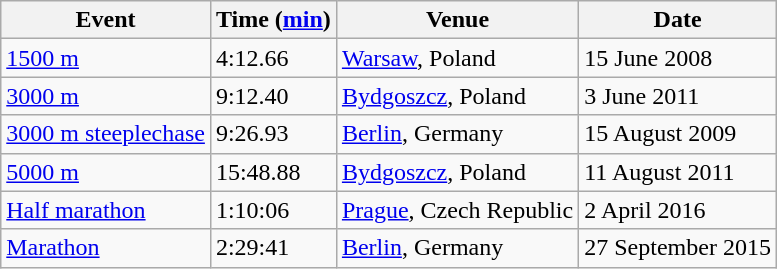<table class="wikitable">
<tr>
<th>Event</th>
<th>Time (<a href='#'>min</a>)</th>
<th>Venue</th>
<th>Date</th>
</tr>
<tr>
<td><a href='#'>1500 m</a></td>
<td>4:12.66</td>
<td><a href='#'>Warsaw</a>, Poland</td>
<td>15 June 2008</td>
</tr>
<tr>
<td><a href='#'>3000 m</a></td>
<td>9:12.40</td>
<td><a href='#'>Bydgoszcz</a>, Poland</td>
<td>3 June 2011</td>
</tr>
<tr>
<td><a href='#'>3000 m steeplechase</a></td>
<td>9:26.93</td>
<td><a href='#'>Berlin</a>, Germany</td>
<td>15 August 2009</td>
</tr>
<tr>
<td><a href='#'>5000 m</a></td>
<td>15:48.88</td>
<td><a href='#'>Bydgoszcz</a>, Poland</td>
<td>11 August 2011</td>
</tr>
<tr>
<td><a href='#'>Half marathon</a></td>
<td>1:10:06</td>
<td><a href='#'>Prague</a>, Czech Republic</td>
<td>2 April 2016</td>
</tr>
<tr>
<td><a href='#'>Marathon</a></td>
<td>2:29:41</td>
<td><a href='#'>Berlin</a>, Germany</td>
<td>27 September 2015</td>
</tr>
</table>
